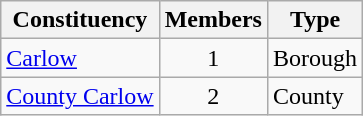<table class="wikitable sortable">
<tr>
<th>Constituency</th>
<th>Members</th>
<th>Type</th>
</tr>
<tr>
<td><a href='#'>Carlow</a></td>
<td align="center">1</td>
<td>Borough</td>
</tr>
<tr>
<td><a href='#'>County Carlow</a></td>
<td align="center">2</td>
<td>County</td>
</tr>
</table>
